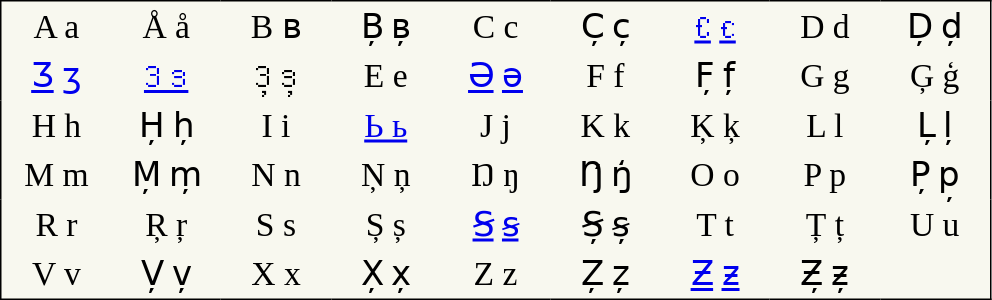<table style="font-family:Arial Unicode MS; font-size:1.4em; border-color:#000000; border-width:1px; border-style:solid; border-collapse:collapse; background-color:#F8F8EF">
<tr>
<td style="width:3em; text-align:center; padding: 3px;">A a</td>
<td style="width:3em; text-align:center; padding: 3px;">Å å</td>
<td style="width:3em; text-align:center; padding: 3px;">B ʙ</td>
<td style="width:3em; text-align:center; padding: 3px;">B̦ ʙ̦</td>
<td style="width:3em; text-align:center; padding: 3px;">C c</td>
<td style="width:3em; text-align:center; padding: 3px;">C̦ c̦</td>
<td style="width:3em; text-align:center; padding: 3px;"><a href='#'>Ꞓ</a> <a href='#'>ꞓ</a></td>
<td style="width:3em; text-align:center; padding: 3px;">D d</td>
<td style="width:3em; text-align:center; padding: 3px;">D̦ d̦</td>
</tr>
<tr>
<td style="width:3em; text-align:center; padding: 3px;"><a href='#'>Ʒ</a> <a href='#'>ʒ</a></td>
<td style="width:3em; text-align:center; padding: 3px;"><a href='#'>Ɜ ɜ</a></td>
<td style="width:3em; text-align:center; padding: 3px;">Ɜ̦ ɜ̦</td>
<td style="width:3em; text-align:center; padding: 3px;">E e</td>
<td style="width:3em; text-align:center; padding: 3px;"><a href='#'>Ə</a> <a href='#'>ə</a></td>
<td style="width:3em; text-align:center; padding: 3px;">F f</td>
<td style="width:3em; text-align:center; padding: 3px;">F̦ f̦</td>
<td style="width:3em; text-align:center; padding: 3px;">G g</td>
<td style="width:3em; text-align:center; padding: 3px;">Ģ ģ</td>
</tr>
<tr>
<td style="width:3em; text-align:center; padding: 3px;">H h</td>
<td style="width:3em; text-align:center; padding: 3px;">H̦ h̦</td>
<td style="width:3em; text-align:center; padding: 3px;">I i</td>
<td style="width:3em; text-align:center; padding: 3px;"><a href='#'>Ь ь</a></td>
<td style="width:3em; text-align:center; padding: 3px;">J j</td>
<td style="width:3em; text-align:center; padding: 3px;">K k</td>
<td style="width:3em; text-align:center; padding: 3px;">Ķ ķ</td>
<td style="width:3em; text-align:center; padding: 3px;">L l</td>
<td style="width:3em; text-align:center; padding: 3px;">L̦ l̦</td>
</tr>
<tr>
<td style="width:3em; text-align:center; padding: 3px;">M m</td>
<td style="width:3em; text-align:center; padding: 3px;">M̦ m̦</td>
<td style="width:3em; text-align:center; padding: 3px;">N n</td>
<td style="width:3em; text-align:center; padding: 3px;">Ņ ņ</td>
<td style="width:3em; text-align:center; padding: 3px;">Ŋ ŋ</td>
<td style="width:3em; text-align:center; padding: 3px;">Ŋ̒ ŋ̒</td>
<td style="width:3em; text-align:center; padding: 3px;">O o</td>
<td style="width:3em; text-align:center; padding: 3px;">P p</td>
<td style="width:3em; text-align:center; padding: 3px;">P̦ p̦</td>
</tr>
<tr>
<td style="width:3em; text-align:center; padding: align:center; padding: 3px;">R r</td>
<td style="width:3em; text-align:center; padding: 3px;">Ŗ ŗ</td>
<td style="width:3em; text-align:center; padding: 3px;">S s</td>
<td style="width:3em; text-align:center; padding: 3px;">Ș ș</td>
<td style="width:3em; text-align:center; padding: 3px;"><a href='#'>Ꞩ</a> <a href='#'>ꞩ</a></td>
<td style="width:3em; text-align:center; padding: 3px;">Ꞩ̦ ꞩ̦</td>
<td style="width:3em; text-align:center; padding: 3px;">T t</td>
<td style="width:3em; text-align:center; padding: 3px;">Ț ț</td>
<td style="width:3em; text-align:center; padding: 3px;">U u</td>
</tr>
<tr>
<td style="width:3em; text-align:center; padding: 3px;">V v</td>
<td style="width:3em; text-align:center; padding: 3px;">V̦ v̦</td>
<td style="width:3em; text-align:center; padding: 3px;">X x</td>
<td style="width:3em; text-align:center; padding: 3px;">X̦ x̦</td>
<td style="width:3em; text-align:center; padding: align:center; padding: 3px;">Z z</td>
<td style="width:3em; text-align:center; padding: 3px;">Z̦ z̦</td>
<td style="width:3em; text-align:center; padding: 3px;"><a href='#'>Ƶ</a> <a href='#'>ƶ</a></td>
<td style="width:3em; text-align:center; padding: 3px;">Ƶ̦ ƶ̦</td>
<td></td>
</tr>
</table>
